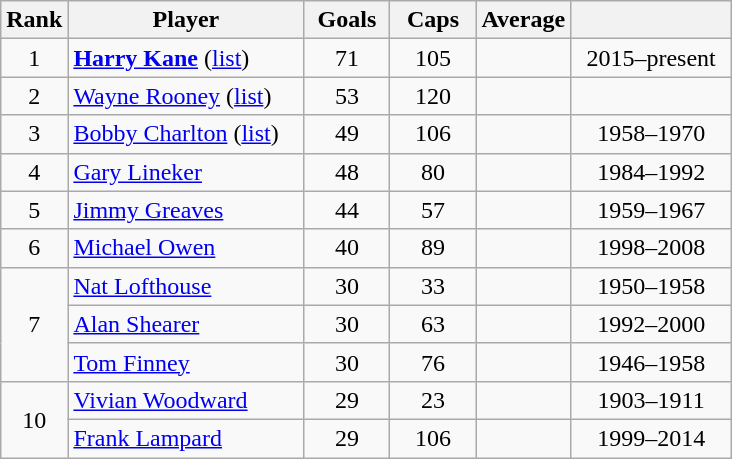<table class="wikitable sortable" style="text-align:center">
<tr>
<th style="width:30px;">Rank</th>
<th style="width:150px;">Player</th>
<th style="width:50px;">Goals</th>
<th style="width:50px;">Caps</th>
<th style="width:50px;">Average</th>
<th style="width:100px;"></th>
</tr>
<tr>
<td>1</td>
<td style="text-align:left"><strong><a href='#'>Harry Kane</a></strong> (<a href='#'>list</a>)</td>
<td>71</td>
<td>105</td>
<td></td>
<td>2015–present</td>
</tr>
<tr>
<td>2</td>
<td style="text-align:left"><a href='#'>Wayne Rooney</a> (<a href='#'>list</a>)</td>
<td>53</td>
<td>120</td>
<td></td>
<td></td>
</tr>
<tr>
<td>3</td>
<td style="text-align:left"><a href='#'>Bobby Charlton</a> (<a href='#'>list</a>)</td>
<td>49</td>
<td>106</td>
<td></td>
<td>1958–1970</td>
</tr>
<tr>
<td>4</td>
<td style="text-align:left"><a href='#'>Gary Lineker</a></td>
<td>48</td>
<td>80</td>
<td></td>
<td>1984–1992</td>
</tr>
<tr>
<td>5</td>
<td style="text-align:left"><a href='#'>Jimmy Greaves</a></td>
<td>44</td>
<td>57</td>
<td></td>
<td>1959–1967</td>
</tr>
<tr>
<td>6</td>
<td style="text-align:left"><a href='#'>Michael Owen</a></td>
<td>40</td>
<td>89</td>
<td></td>
<td>1998–2008</td>
</tr>
<tr>
<td rowspan="3">7</td>
<td style="text-align:left"><a href='#'>Nat Lofthouse</a></td>
<td>30</td>
<td>33</td>
<td></td>
<td>1950–1958</td>
</tr>
<tr>
<td style="text-align:left"><a href='#'>Alan Shearer</a></td>
<td>30</td>
<td>63</td>
<td></td>
<td>1992–2000</td>
</tr>
<tr>
<td style="text-align:left"><a href='#'>Tom Finney</a></td>
<td>30</td>
<td>76</td>
<td></td>
<td>1946–1958</td>
</tr>
<tr>
<td rowspan="2">10</td>
<td style="text-align:left"><a href='#'>Vivian Woodward</a></td>
<td>29</td>
<td>23</td>
<td></td>
<td>1903–1911</td>
</tr>
<tr>
<td style="text-align:left"><a href='#'>Frank Lampard</a></td>
<td>29</td>
<td>106</td>
<td></td>
<td>1999–2014</td>
</tr>
</table>
